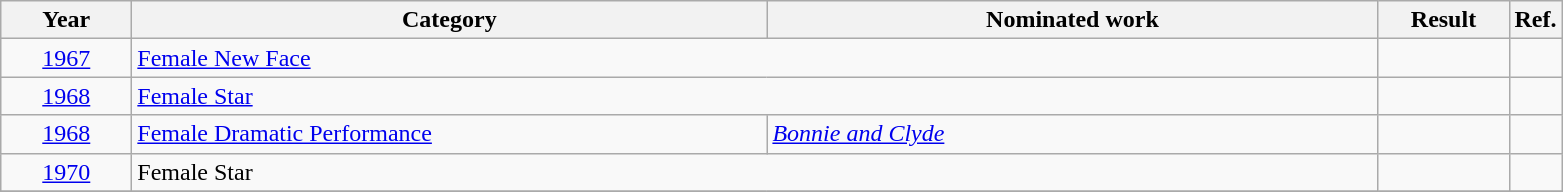<table class=wikitable>
<tr>
<th scope="col" style="width:5em;">Year</th>
<th scope="col" style="width:26em;">Category</th>
<th scope="col" style="width:25em;">Nominated work</th>
<th scope="col" style="width:5em;">Result</th>
<th>Ref.</th>
</tr>
<tr>
<td style="text-align:center;"><a href='#'>1967</a></td>
<td colspan=2><a href='#'>Female New Face</a></td>
<td></td>
<td style="text-align:center;"></td>
</tr>
<tr>
<td style="text-align:center;"><a href='#'>1968</a></td>
<td colspan=2><a href='#'>Female Star</a></td>
<td></td>
<td style="text-align:center;"></td>
</tr>
<tr>
<td style="text-align:center;"><a href='#'>1968</a></td>
<td><a href='#'>Female Dramatic Performance</a></td>
<td><em><a href='#'>Bonnie and Clyde</a></em></td>
<td></td>
<td style="text-align:center;"></td>
</tr>
<tr>
<td style="text-align:center;"><a href='#'>1970</a></td>
<td colspan=2>Female Star</td>
<td></td>
<td style="text-align:center;"></td>
</tr>
<tr>
</tr>
</table>
